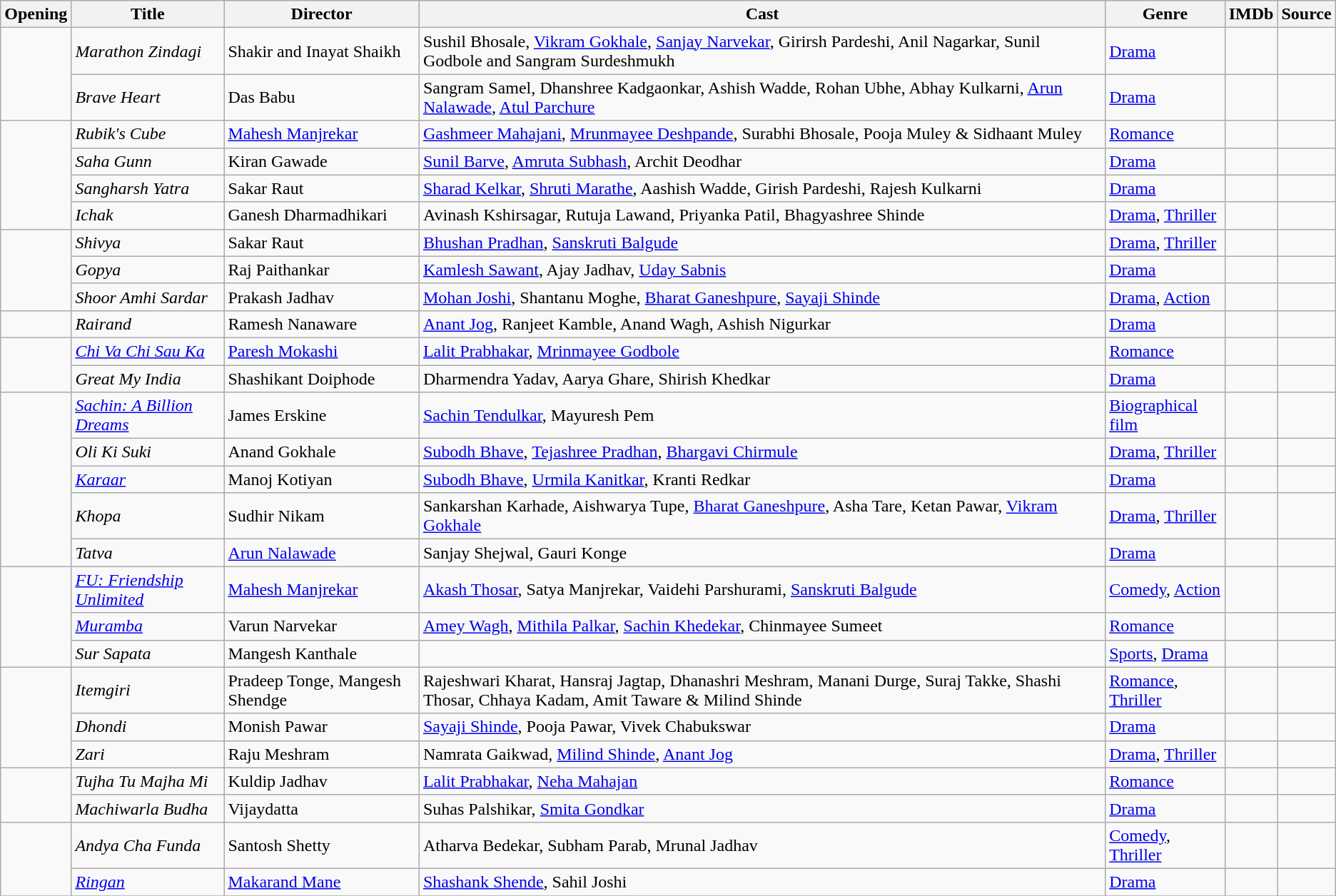<table class="wikitable sortable">
<tr>
<th>Opening</th>
<th>Title</th>
<th>Director</th>
<th>Cast</th>
<th>Genre</th>
<th>IMDb</th>
<th>Source</th>
</tr>
<tr>
<td rowspan=2></td>
<td><em>Marathon Zindagi</em></td>
<td>Shakir and Inayat Shaikh</td>
<td>Sushil Bhosale, <a href='#'>Vikram Gokhale</a>, <a href='#'>Sanjay Narvekar</a>, Girirsh Pardeshi, Anil Nagarkar, Sunil Godbole and Sangram Surdeshmukh</td>
<td><a href='#'>Drama</a></td>
<td></td>
<td></td>
</tr>
<tr>
<td><em>Brave Heart</em></td>
<td>Das Babu</td>
<td>Sangram Samel, Dhanshree Kadgaonkar, Ashish Wadde, Rohan Ubhe, Abhay Kulkarni, <a href='#'>Arun Nalawade</a>, <a href='#'>Atul Parchure</a></td>
<td><a href='#'>Drama</a></td>
<td></td>
<td></td>
</tr>
<tr>
<td rowspan=4></td>
<td><em>Rubik's Cube</em></td>
<td><a href='#'>Mahesh Manjrekar</a></td>
<td><a href='#'>Gashmeer Mahajani</a>, <a href='#'>Mrunmayee Deshpande</a>, Surabhi Bhosale, Pooja Muley & Sidhaant Muley</td>
<td><a href='#'>Romance</a></td>
<td></td>
<td></td>
</tr>
<tr>
<td><em>Saha Gunn</em></td>
<td>Kiran Gawade</td>
<td><a href='#'>Sunil Barve</a>, <a href='#'>Amruta Subhash</a>, Archit Deodhar</td>
<td><a href='#'>Drama</a></td>
<td></td>
<td></td>
</tr>
<tr>
<td><em>Sangharsh Yatra</em></td>
<td>Sakar Raut</td>
<td><a href='#'>Sharad Kelkar</a>, <a href='#'>Shruti Marathe</a>, Aashish Wadde, Girish Pardeshi, Rajesh Kulkarni</td>
<td><a href='#'>Drama</a></td>
<td></td>
<td></td>
</tr>
<tr>
<td><em>Ichak</em></td>
<td>Ganesh Dharmadhikari</td>
<td>Avinash Kshirsagar, Rutuja Lawand, Priyanka Patil, Bhagyashree Shinde</td>
<td><a href='#'>Drama</a>, <a href='#'>Thriller</a></td>
<td></td>
<td></td>
</tr>
<tr>
<td rowspan="3"></td>
<td><em>Shivya</em></td>
<td>Sakar Raut</td>
<td><a href='#'>Bhushan Pradhan</a>, <a href='#'>Sanskruti Balgude</a></td>
<td><a href='#'>Drama</a>, <a href='#'>Thriller</a></td>
<td></td>
<td></td>
</tr>
<tr>
<td><em>Gopya</em></td>
<td>Raj Paithankar</td>
<td><a href='#'>Kamlesh Sawant</a>, Ajay Jadhav, <a href='#'>Uday Sabnis</a></td>
<td><a href='#'>Drama</a></td>
<td></td>
<td></td>
</tr>
<tr>
<td><em>Shoor Amhi Sardar</em></td>
<td>Prakash Jadhav</td>
<td><a href='#'>Mohan Joshi</a>, Shantanu Moghe, <a href='#'>Bharat Ganeshpure</a>, <a href='#'>Sayaji Shinde</a></td>
<td><a href='#'>Drama</a>, <a href='#'>Action</a></td>
<td></td>
<td></td>
</tr>
<tr>
<td></td>
<td><em>Rairand</em></td>
<td>Ramesh Nanaware</td>
<td><a href='#'>Anant Jog</a>, Ranjeet Kamble, Anand Wagh, Ashish Nigurkar</td>
<td><a href='#'>Drama</a></td>
<td></td>
<td></td>
</tr>
<tr>
<td rowspan="2"></td>
<td><em><a href='#'>Chi Va Chi Sau Ka</a></em></td>
<td><a href='#'>Paresh Mokashi</a></td>
<td><a href='#'>Lalit Prabhakar</a>, <a href='#'>Mrinmayee Godbole</a></td>
<td><a href='#'>Romance</a></td>
<td></td>
<td></td>
</tr>
<tr>
<td><em>Great My India</em></td>
<td>Shashikant Doiphode</td>
<td>Dharmendra Yadav, Aarya Ghare, Shirish Khedkar</td>
<td><a href='#'>Drama</a></td>
<td></td>
<td></td>
</tr>
<tr>
<td rowspan="5"></td>
<td><em><a href='#'>Sachin: A Billion Dreams</a></em></td>
<td>James Erskine</td>
<td><a href='#'>Sachin Tendulkar</a>, Mayuresh Pem</td>
<td><a href='#'>Biographical film</a></td>
<td></td>
<td></td>
</tr>
<tr>
<td><em>Oli Ki Suki</em></td>
<td>Anand Gokhale</td>
<td><a href='#'>Subodh Bhave</a>, <a href='#'>Tejashree Pradhan</a>, <a href='#'>Bhargavi Chirmule</a></td>
<td><a href='#'>Drama</a>, <a href='#'>Thriller</a></td>
<td></td>
<td></td>
</tr>
<tr>
<td><em><a href='#'>Karaar</a></em></td>
<td>Manoj Kotiyan</td>
<td><a href='#'>Subodh Bhave</a>, <a href='#'>Urmila Kanitkar</a>, Kranti Redkar</td>
<td><a href='#'>Drama</a></td>
<td></td>
<td></td>
</tr>
<tr>
<td><em>Khopa</em></td>
<td>Sudhir Nikam</td>
<td>Sankarshan Karhade, Aishwarya Tupe, <a href='#'>Bharat Ganeshpure</a>, Asha Tare, Ketan Pawar, <a href='#'>Vikram Gokhale</a></td>
<td><a href='#'>Drama</a>, <a href='#'>Thriller</a></td>
<td></td>
<td></td>
</tr>
<tr>
<td><em>Tatva</em></td>
<td><a href='#'>Arun Nalawade</a></td>
<td>Sanjay Shejwal, Gauri Konge</td>
<td><a href='#'>Drama</a></td>
<td></td>
<td></td>
</tr>
<tr>
<td rowspan="3"></td>
<td><em><a href='#'>FU: Friendship Unlimited</a></em></td>
<td><a href='#'>Mahesh Manjrekar</a></td>
<td><a href='#'>Akash Thosar</a>, Satya Manjrekar, Vaidehi Parshurami, <a href='#'>Sanskruti Balgude</a></td>
<td><a href='#'>Comedy</a>, <a href='#'>Action</a></td>
<td></td>
<td></td>
</tr>
<tr>
<td><em><a href='#'>Muramba</a></em></td>
<td>Varun Narvekar</td>
<td><a href='#'>Amey Wagh</a>, <a href='#'>Mithila Palkar</a>, <a href='#'>Sachin Khedekar</a>, Chinmayee Sumeet</td>
<td><a href='#'>Romance</a></td>
<td></td>
<td></td>
</tr>
<tr>
<td><em>Sur Sapata</em></td>
<td>Mangesh Kanthale</td>
<td></td>
<td><a href='#'>Sports</a>, <a href='#'>Drama</a></td>
<td></td>
<td></td>
</tr>
<tr>
<td rowspan="3"></td>
<td><em>Itemgiri</em></td>
<td>Pradeep Tonge, Mangesh Shendge</td>
<td>Rajeshwari Kharat, Hansraj Jagtap, Dhanashri Meshram, Manani Durge, Suraj Takke, Shashi Thosar, Chhaya Kadam, Amit Taware & Milind Shinde</td>
<td><a href='#'>Romance</a>, <a href='#'>Thriller</a></td>
<td></td>
<td></td>
</tr>
<tr>
<td><em>Dhondi</em></td>
<td>Monish Pawar</td>
<td><a href='#'>Sayaji Shinde</a>, Pooja Pawar, Vivek Chabukswar</td>
<td><a href='#'>Drama</a></td>
<td></td>
<td></td>
</tr>
<tr>
<td><em>Zari</em></td>
<td>Raju Meshram</td>
<td>Namrata Gaikwad, <a href='#'>Milind Shinde</a>, <a href='#'>Anant Jog</a></td>
<td><a href='#'>Drama</a>, <a href='#'>Thriller</a></td>
<td></td>
<td></td>
</tr>
<tr>
<td rowspan="2"></td>
<td><em>Tujha Tu Majha Mi</em></td>
<td>Kuldip Jadhav</td>
<td><a href='#'>Lalit Prabhakar</a>, <a href='#'>Neha Mahajan</a></td>
<td><a href='#'>Romance</a></td>
<td></td>
<td></td>
</tr>
<tr>
<td><em>Machiwarla Budha</em></td>
<td>Vijaydatta</td>
<td>Suhas Palshikar, <a href='#'>Smita Gondkar</a></td>
<td><a href='#'>Drama</a></td>
<td></td>
<td></td>
</tr>
<tr>
<td rowspan="2"></td>
<td><em>Andya Cha Funda</em></td>
<td>Santosh Shetty</td>
<td>Atharva Bedekar, Subham Parab, Mrunal Jadhav</td>
<td><a href='#'>Comedy</a>, <a href='#'>Thriller</a></td>
<td></td>
<td></td>
</tr>
<tr>
<td><a href='#'><em>Ringan</em></a></td>
<td><a href='#'>Makarand Mane</a></td>
<td><a href='#'>Shashank Shende</a>, Sahil Joshi</td>
<td><a href='#'>Drama</a></td>
<td></td>
<td></td>
</tr>
<tr>
</tr>
</table>
